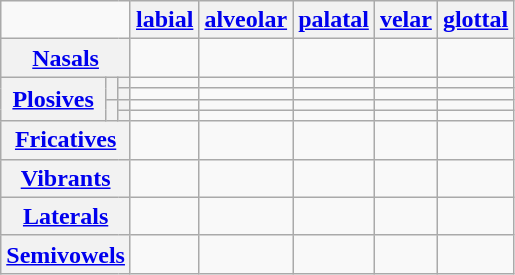<table class="wikitable" style="text-align:center;">
<tr>
<td colspan="3"></td>
<th style=><a href='#'>labial</a></th>
<th style=><a href='#'>alveolar</a></th>
<th style=><a href='#'>palatal</a></th>
<th style=><a href='#'>velar</a></th>
<th style=><a href='#'>glottal</a></th>
</tr>
<tr>
<th colspan="3" style=><a href='#'>Nasals</a></th>
<td></td>
<td></td>
<td></td>
<td></td>
<td></td>
</tr>
<tr>
<th rowspan="4" style=><a href='#'>Plosives</a></th>
<th rowspan="2" style=></th>
<th style=></th>
<td></td>
<td></td>
<td></td>
<td></td>
<td></td>
</tr>
<tr>
<th style=></th>
<td></td>
<td></td>
<td></td>
<td></td>
<td></td>
</tr>
<tr>
<th rowspan="2" style=></th>
<th style=></th>
<td></td>
<td></td>
<td></td>
<td></td>
<td></td>
</tr>
<tr>
<th style=></th>
<td></td>
<td></td>
<td></td>
<td></td>
<td></td>
</tr>
<tr>
<th colspan="3" style=><a href='#'>Fricatives</a></th>
<td></td>
<td></td>
<td></td>
<td></td>
<td></td>
</tr>
<tr>
<th colspan="3" style=><a href='#'>Vibrants</a></th>
<td></td>
<td></td>
<td></td>
<td></td>
<td></td>
</tr>
<tr>
<th colspan="3" style=><a href='#'>Laterals</a></th>
<td></td>
<td></td>
<td></td>
<td></td>
<td></td>
</tr>
<tr>
<th colspan="3" style=><a href='#'>Semivowels</a></th>
<td></td>
<td></td>
<td></td>
<td></td>
<td></td>
</tr>
</table>
